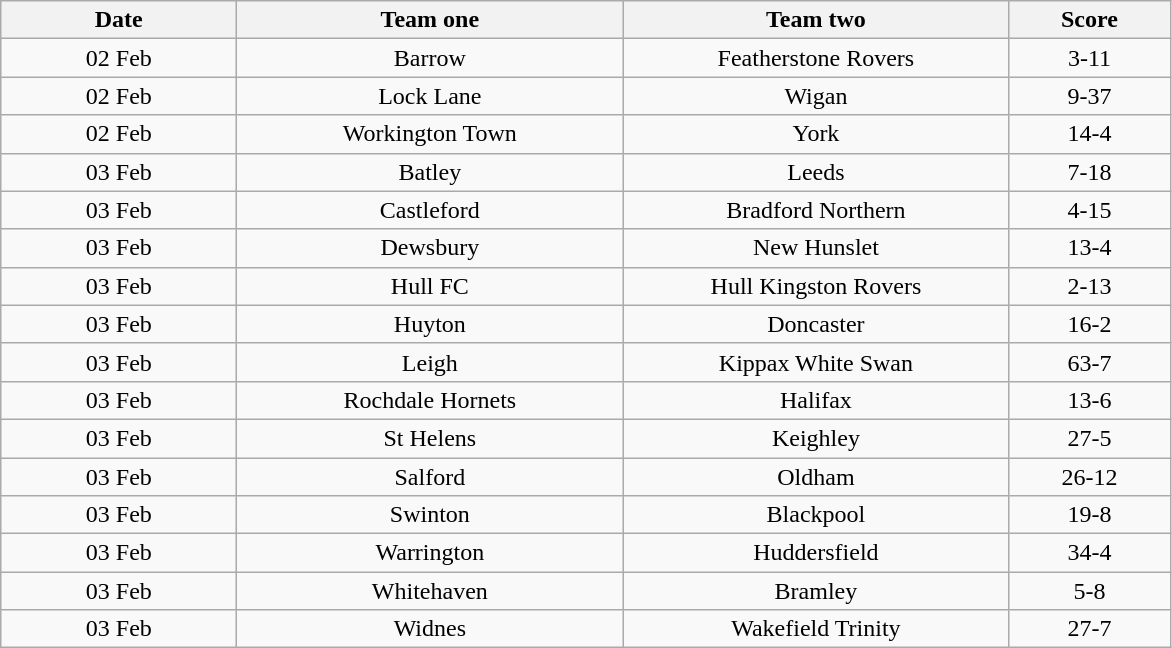<table class="wikitable" style="text-align: center">
<tr>
<th width=150>Date</th>
<th width=250>Team one</th>
<th width=250>Team two</th>
<th width=100>Score</th>
</tr>
<tr>
<td>02 Feb</td>
<td>Barrow</td>
<td>Featherstone Rovers</td>
<td>3-11</td>
</tr>
<tr>
<td>02 Feb</td>
<td>Lock Lane</td>
<td>Wigan</td>
<td>9-37</td>
</tr>
<tr>
<td>02 Feb</td>
<td>Workington Town</td>
<td>York</td>
<td>14-4</td>
</tr>
<tr>
<td>03 Feb</td>
<td>Batley</td>
<td>Leeds</td>
<td>7-18</td>
</tr>
<tr>
<td>03 Feb</td>
<td>Castleford</td>
<td>Bradford Northern</td>
<td>4-15</td>
</tr>
<tr>
<td>03 Feb</td>
<td>Dewsbury</td>
<td>New Hunslet</td>
<td>13-4</td>
</tr>
<tr>
<td>03 Feb</td>
<td>Hull FC</td>
<td>Hull Kingston Rovers</td>
<td>2-13</td>
</tr>
<tr>
<td>03 Feb</td>
<td>Huyton</td>
<td>Doncaster</td>
<td>16-2</td>
</tr>
<tr>
<td>03 Feb</td>
<td>Leigh</td>
<td>Kippax White Swan</td>
<td>63-7</td>
</tr>
<tr>
<td>03 Feb</td>
<td>Rochdale Hornets</td>
<td>Halifax</td>
<td>13-6</td>
</tr>
<tr>
<td>03 Feb</td>
<td>St Helens</td>
<td>Keighley</td>
<td>27-5</td>
</tr>
<tr>
<td>03 Feb</td>
<td>Salford</td>
<td>Oldham</td>
<td>26-12</td>
</tr>
<tr>
<td>03 Feb</td>
<td>Swinton</td>
<td>Blackpool</td>
<td>19-8</td>
</tr>
<tr>
<td>03 Feb</td>
<td>Warrington</td>
<td>Huddersfield</td>
<td>34-4</td>
</tr>
<tr>
<td>03 Feb</td>
<td>Whitehaven</td>
<td>Bramley</td>
<td>5-8</td>
</tr>
<tr>
<td>03 Feb</td>
<td>Widnes</td>
<td>Wakefield Trinity</td>
<td>27-7</td>
</tr>
</table>
